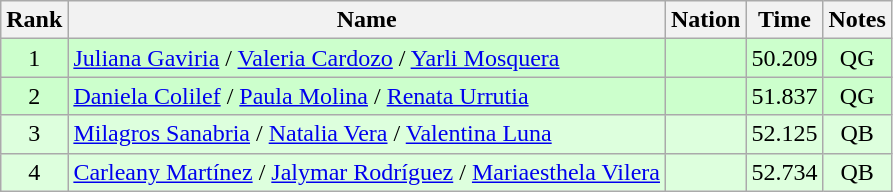<table class="wikitable" style="text-align:center">
<tr>
<th>Rank</th>
<th>Name</th>
<th>Nation</th>
<th>Time</th>
<th>Notes</th>
</tr>
<tr bgcolor=ccffcc>
<td>1</td>
<td align=left><a href='#'>Juliana Gaviria</a> / <a href='#'>Valeria Cardozo</a> / <a href='#'>Yarli Mosquera</a></td>
<td align=left></td>
<td>50.209</td>
<td>QG</td>
</tr>
<tr bgcolor=ccffcc>
<td>2</td>
<td align=left><a href='#'>Daniela Colilef</a> / <a href='#'>Paula Molina</a> / <a href='#'>Renata Urrutia</a></td>
<td align=left></td>
<td>51.837</td>
<td>QG</td>
</tr>
<tr bgcolor=ddffdd>
<td>3</td>
<td align=left><a href='#'>Milagros Sanabria</a> / <a href='#'>Natalia Vera</a> / <a href='#'>Valentina Luna</a></td>
<td align=left></td>
<td>52.125</td>
<td>QB</td>
</tr>
<tr bgcolor=ddffdd>
<td>4</td>
<td align=left><a href='#'>Carleany Martínez</a> / <a href='#'>Jalymar Rodríguez</a> / <a href='#'>Mariaesthela Vilera</a></td>
<td align=left></td>
<td>52.734</td>
<td>QB</td>
</tr>
</table>
